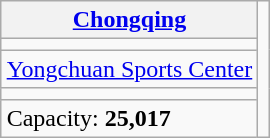<table class="wikitable" style="margin-left: auto; margin-right: auto; border: none;">
<tr>
<th><a href='#'>Chongqing</a></th>
<td rowspan="5"><br></td>
</tr>
<tr>
<td align="center"></td>
</tr>
<tr>
<td><a href='#'>Yongchuan Sports Center</a></td>
</tr>
<tr>
<td><small></small></td>
</tr>
<tr>
<td>Capacity: <strong>25,017</strong></td>
</tr>
</table>
